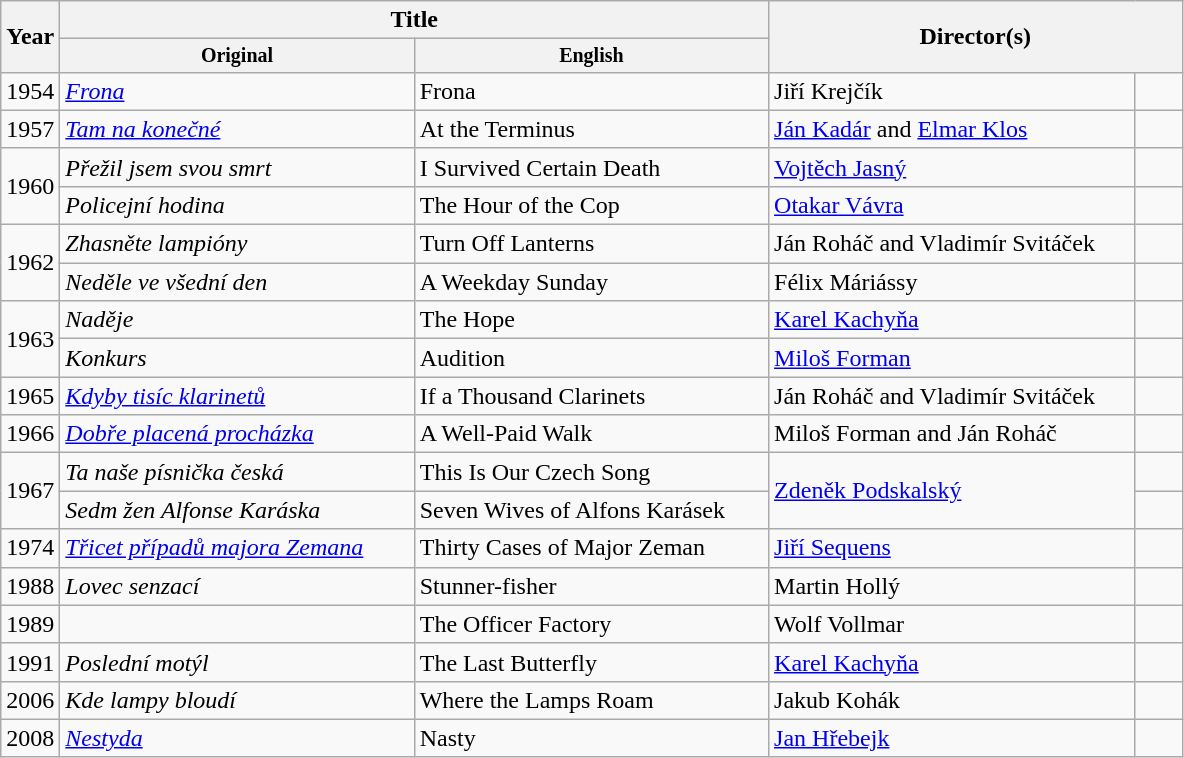<table class=wikitable>
<tr>
<th rowspan=2 width=5%>Year</th>
<th colspan=2 width=60%>Title</th>
<th rowspan=2 colspan=2 width=35%>Director(s)</th>
</tr>
<tr style=font-size:smaller>
<th rowspan=1 width=30%>Original</th>
<th rowspan=1 width=30%>English</th>
</tr>
<tr>
<td>1954</td>
<td><em><a href='#'>Frona</a></em></td>
<td>Frona</td>
<td>Jiří Krejčík</td>
<td width=4% align=center></td>
</tr>
<tr>
<td>1957</td>
<td><em><a href='#'>Tam na konečné</a></em></td>
<td>At the Terminus</td>
<td><a href='#'>Ján Kadár</a> and <a href='#'>Elmar Klos</a></td>
<td width=4% align=center></td>
</tr>
<tr>
<td rowspan=2>1960</td>
<td><em>Přežil jsem svou smrt</em></td>
<td>I Survived Certain Death</td>
<td><a href='#'>Vojtěch Jasný</a></td>
<td width=4% align=center></td>
</tr>
<tr>
<td><em>Policejní hodina</em></td>
<td>The Hour of the Cop</td>
<td><a href='#'>Otakar Vávra</a></td>
<td width=4% align=center></td>
</tr>
<tr>
<td rowspan=2>1962</td>
<td><em>Zhasněte lampióny</em></td>
<td>Turn Off Lanterns</td>
<td>Ján Roháč and Vladimír Svitáček</td>
<td width=4% align=center></td>
</tr>
<tr>
<td><em>Neděle ve všední den</em></td>
<td>A Weekday Sunday</td>
<td>Félix Máriássy</td>
<td width=4% align=center></td>
</tr>
<tr>
<td rowspan=2>1963</td>
<td><em>Naděje</em></td>
<td>The Hope</td>
<td><a href='#'>Karel Kachyňa</a></td>
<td width=4% align=center></td>
</tr>
<tr>
<td><em>Konkurs</em></td>
<td>Audition</td>
<td><a href='#'>Miloš Forman</a></td>
<td width=4% align=center></td>
</tr>
<tr>
<td>1965</td>
<td><em><a href='#'>Kdyby tisíc klarinetů</a></em></td>
<td>If a Thousand Clarinets</td>
<td>Ján Roháč and Vladimír Svitáček</td>
<td width=4% align=center></td>
</tr>
<tr>
<td>1966</td>
<td><em><a href='#'>Dobře placená procházka</a></em> </td>
<td>A Well-Paid Walk</td>
<td>Miloš Forman and Ján Roháč</td>
<td width=4% align=center></td>
</tr>
<tr>
<td rowspan=2>1967</td>
<td><em>Ta naše písnička česká</em></td>
<td>This Is Our Czech Song</td>
<td rowspan=2><a href='#'>Zdeněk Podskalský</a></td>
<td width=4% align=center></td>
</tr>
<tr>
<td><em>Sedm žen Alfonse Karáska</em></td>
<td>Seven Wives of Alfons Karásek</td>
<td width=4% align=center></td>
</tr>
<tr>
<td>1974</td>
<td><em><a href='#'>Třicet případů majora Zemana</a></em></td>
<td>Thirty Cases of Major Zeman</td>
<td><a href='#'>Jiří Sequens</a></td>
<td width=4% align=center></td>
</tr>
<tr>
<td>1988</td>
<td><em>Lovec senzací</em></td>
<td>Stunner-fisher</td>
<td>Martin Hollý</td>
<td width=4% align=center></td>
</tr>
<tr>
<td>1989</td>
<td><em></em> </td>
<td>The Officer Factory</td>
<td>Wolf Vollmar</td>
<td width=4% align=center></td>
</tr>
<tr>
<td>1991</td>
<td><em>Poslední motýl</em></td>
<td>The Last Butterfly</td>
<td><a href='#'>Karel Kachyňa</a></td>
<td width=4% align=center></td>
</tr>
<tr>
<td>2006</td>
<td><em>Kde lampy bloudí</em></td>
<td>Where the Lamps Roam</td>
<td>Jakub Kohák</td>
<td width=4% align=center></td>
</tr>
<tr>
<td>2008</td>
<td><em><a href='#'>Nestyda</a></em></td>
<td>Nasty</td>
<td><a href='#'>Jan Hřebejk</a></td>
<td width=4% align=center></td>
</tr>
</table>
